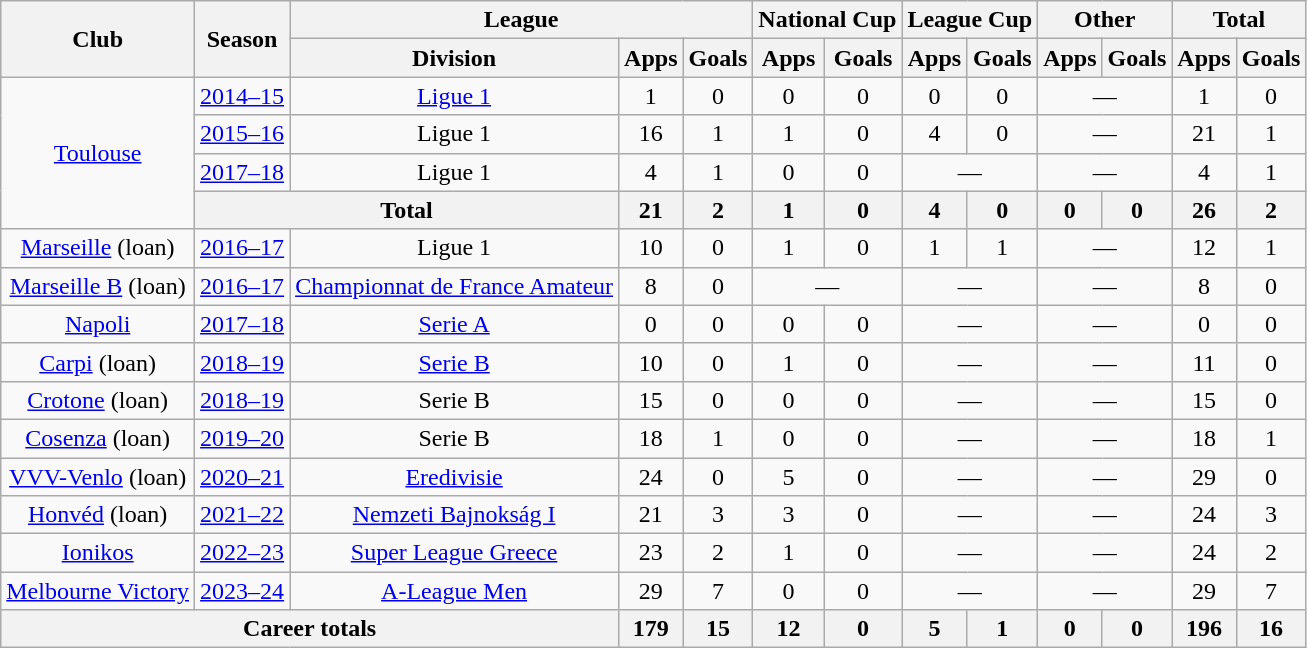<table class="wikitable" style="text-align:center">
<tr>
<th rowspan="2">Club</th>
<th rowspan="2">Season</th>
<th colspan="3">League</th>
<th colspan="2">National Cup</th>
<th colspan="2">League Cup</th>
<th colspan="2">Other</th>
<th colspan="2">Total</th>
</tr>
<tr>
<th>Division</th>
<th>Apps</th>
<th>Goals</th>
<th>Apps</th>
<th>Goals</th>
<th>Apps</th>
<th>Goals</th>
<th>Apps</th>
<th>Goals</th>
<th>Apps</th>
<th>Goals</th>
</tr>
<tr>
<td rowspan="4"><a href='#'>Toulouse</a></td>
<td><a href='#'>2014–15</a></td>
<td><a href='#'>Ligue 1</a></td>
<td>1</td>
<td>0</td>
<td>0</td>
<td>0</td>
<td>0</td>
<td>0</td>
<td colspan="2">—</td>
<td>1</td>
<td>0</td>
</tr>
<tr>
<td><a href='#'>2015–16</a></td>
<td>Ligue 1</td>
<td>16</td>
<td>1</td>
<td>1</td>
<td>0</td>
<td>4</td>
<td>0</td>
<td colspan="2">—</td>
<td>21</td>
<td>1</td>
</tr>
<tr>
<td><a href='#'>2017–18</a></td>
<td>Ligue 1</td>
<td>4</td>
<td>1</td>
<td>0</td>
<td>0</td>
<td colspan="2">—</td>
<td colspan="2">—</td>
<td>4</td>
<td>1</td>
</tr>
<tr>
<th colspan="2">Total</th>
<th>21</th>
<th>2</th>
<th>1</th>
<th>0</th>
<th>4</th>
<th>0</th>
<th>0</th>
<th>0</th>
<th>26</th>
<th>2</th>
</tr>
<tr>
<td><a href='#'>Marseille</a> (loan)</td>
<td><a href='#'>2016–17</a></td>
<td>Ligue 1</td>
<td>10</td>
<td>0</td>
<td>1</td>
<td>0</td>
<td>1</td>
<td>1</td>
<td colspan="2">—</td>
<td>12</td>
<td>1</td>
</tr>
<tr>
<td><a href='#'>Marseille B</a> (loan)</td>
<td><a href='#'>2016–17</a></td>
<td><a href='#'>Championnat de France Amateur</a></td>
<td>8</td>
<td>0</td>
<td colspan="2">—</td>
<td colspan="2">—</td>
<td colspan="2">—</td>
<td>8</td>
<td>0</td>
</tr>
<tr>
<td><a href='#'>Napoli</a></td>
<td><a href='#'>2017–18</a></td>
<td><a href='#'>Serie A</a></td>
<td>0</td>
<td>0</td>
<td>0</td>
<td>0</td>
<td colspan="2">—</td>
<td colspan="2">—</td>
<td>0</td>
<td>0</td>
</tr>
<tr>
<td><a href='#'>Carpi</a> (loan)</td>
<td><a href='#'>2018–19</a></td>
<td><a href='#'>Serie B</a></td>
<td>10</td>
<td>0</td>
<td>1</td>
<td>0</td>
<td colspan="2">—</td>
<td colspan="2">—</td>
<td>11</td>
<td>0</td>
</tr>
<tr>
<td><a href='#'>Crotone</a> (loan)</td>
<td><a href='#'>2018–19</a></td>
<td>Serie B</td>
<td>15</td>
<td>0</td>
<td>0</td>
<td>0</td>
<td colspan="2">—</td>
<td colspan="2">—</td>
<td>15</td>
<td>0</td>
</tr>
<tr>
<td><a href='#'>Cosenza</a> (loan)</td>
<td><a href='#'>2019–20</a></td>
<td>Serie B</td>
<td>18</td>
<td>1</td>
<td>0</td>
<td>0</td>
<td colspan="2">—</td>
<td colspan="2">—</td>
<td>18</td>
<td>1</td>
</tr>
<tr>
<td><a href='#'>VVV-Venlo</a> (loan)</td>
<td><a href='#'>2020–21</a></td>
<td><a href='#'>Eredivisie</a></td>
<td>24</td>
<td>0</td>
<td>5</td>
<td>0</td>
<td colspan="2">—</td>
<td colspan="2">—</td>
<td>29</td>
<td>0</td>
</tr>
<tr>
<td><a href='#'>Honvéd</a> (loan)</td>
<td><a href='#'>2021–22</a></td>
<td><a href='#'>Nemzeti Bajnokság I</a></td>
<td>21</td>
<td>3</td>
<td>3</td>
<td>0</td>
<td colspan="2">—</td>
<td colspan="2">—</td>
<td>24</td>
<td>3</td>
</tr>
<tr>
<td><a href='#'>Ionikos</a></td>
<td><a href='#'>2022–23</a></td>
<td><a href='#'>Super League Greece</a></td>
<td>23</td>
<td>2</td>
<td>1</td>
<td>0</td>
<td colspan="2">—</td>
<td colspan="2">—</td>
<td>24</td>
<td>2</td>
</tr>
<tr>
<td><a href='#'>Melbourne Victory</a></td>
<td><a href='#'>2023–24</a></td>
<td><a href='#'>A-League Men</a></td>
<td>29</td>
<td>7</td>
<td>0</td>
<td>0</td>
<td colspan="2">—</td>
<td colspan="2">—</td>
<td>29</td>
<td>7</td>
</tr>
<tr>
<th colspan="3">Career totals</th>
<th>179</th>
<th>15</th>
<th>12</th>
<th>0</th>
<th>5</th>
<th>1</th>
<th>0</th>
<th>0</th>
<th>196</th>
<th>16</th>
</tr>
</table>
